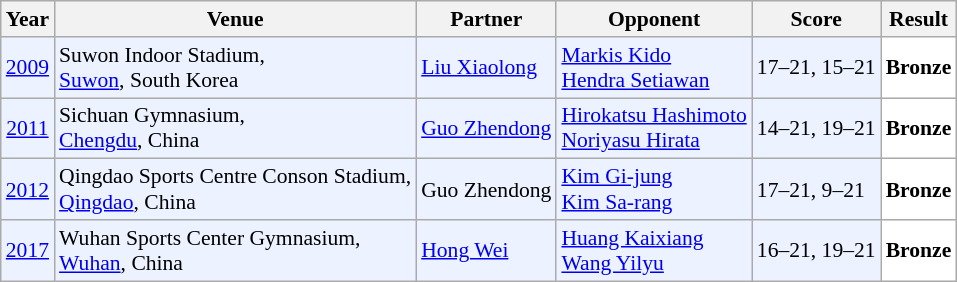<table class="sortable wikitable" style="font-size: 90%;">
<tr>
<th>Year</th>
<th>Venue</th>
<th>Partner</th>
<th>Opponent</th>
<th>Score</th>
<th>Result</th>
</tr>
<tr style="background:#ECF2FF">
<td align="center"><a href='#'>2009</a></td>
<td align="left">Suwon Indoor Stadium,<br><a href='#'>Suwon</a>, South Korea</td>
<td align="left"> <a href='#'>Liu Xiaolong</a></td>
<td align="left"> <a href='#'>Markis Kido</a> <br>  <a href='#'>Hendra Setiawan</a></td>
<td align="left">17–21, 15–21</td>
<td style="text-align:left; background:white"> <strong>Bronze</strong></td>
</tr>
<tr style="background:#ECF2FF">
<td align="center"><a href='#'>2011</a></td>
<td align="left">Sichuan Gymnasium,<br><a href='#'>Chengdu</a>, China</td>
<td align="left"> <a href='#'>Guo Zhendong</a></td>
<td align="left"> <a href='#'>Hirokatsu Hashimoto</a> <br>  <a href='#'>Noriyasu Hirata</a></td>
<td align="left">14–21, 19–21</td>
<td style="text-align:left; background:white"> <strong>Bronze</strong></td>
</tr>
<tr style="background:#ECF2FF">
<td align="center"><a href='#'>2012</a></td>
<td align="left">Qingdao Sports Centre Conson Stadium,<br><a href='#'>Qingdao</a>, China</td>
<td align="left"> Guo Zhendong</td>
<td align="left"> <a href='#'>Kim Gi-jung</a> <br>  <a href='#'>Kim Sa-rang</a></td>
<td align="left">17–21, 9–21</td>
<td style="text-align:left; background:white"> <strong>Bronze</strong></td>
</tr>
<tr style="background:#ECF2FF">
<td align="center"><a href='#'>2017</a></td>
<td align="left">Wuhan Sports Center Gymnasium,<br><a href='#'>Wuhan</a>, China</td>
<td align="left"> <a href='#'>Hong Wei</a></td>
<td align="left"> <a href='#'>Huang Kaixiang</a> <br>  <a href='#'>Wang Yilyu</a></td>
<td align="left">16–21, 19–21</td>
<td style="text-align:left; background:white"> <strong>Bronze</strong></td>
</tr>
</table>
